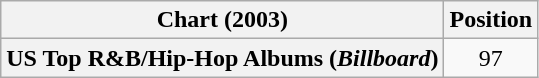<table class="wikitable plainrowheaders" style="text-align:center">
<tr>
<th scope="col">Chart (2003)</th>
<th scope="col">Position</th>
</tr>
<tr>
<th scope="row">US Top R&B/Hip-Hop Albums (<em>Billboard</em>)</th>
<td>97</td>
</tr>
</table>
